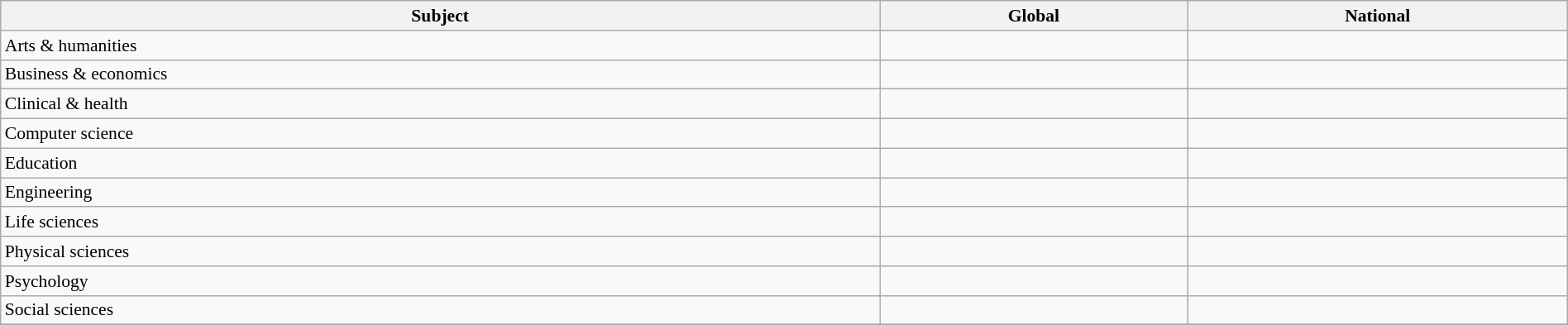<table class="wikitable sortable" style="width: 100%; font-size: 90%">
<tr>
<th>Subject</th>
<th>Global</th>
<th>National</th>
</tr>
<tr>
<td>Arts & humanities</td>
<td data-sort-value="60"></td>
<td data-sort-value="1"></td>
</tr>
<tr>
<td>Business & economics</td>
<td data-sort-value="28"></td>
<td data-sort-value="1"></td>
</tr>
<tr>
<td>Clinical & health</td>
<td data-sort-value="30"></td>
<td data-sort-value="1"></td>
</tr>
<tr>
<td>Computer science</td>
<td data-sort-value="33"></td>
<td data-sort-value="1"></td>
</tr>
<tr>
<td>Education</td>
<td data-sort-value="25"></td>
<td data-sort-value="1"></td>
</tr>
<tr>
<td>Engineering</td>
<td data-sort-value="29"></td>
<td data-sort-value="1"></td>
</tr>
<tr>
<td>Life sciences</td>
<td data-sort-value="30"></td>
<td data-sort-value="1"></td>
</tr>
<tr>
<td>Physical sciences</td>
<td data-sort-value="24"></td>
<td data-sort-value="1"></td>
</tr>
<tr>
<td>Psychology</td>
<td data-sort-value="61"></td>
<td data-sort-value="1"></td>
</tr>
<tr>
<td>Social sciences</td>
<td data-sort-value="40"></td>
<td data-sort-value="1"></td>
</tr>
<tr>
</tr>
</table>
